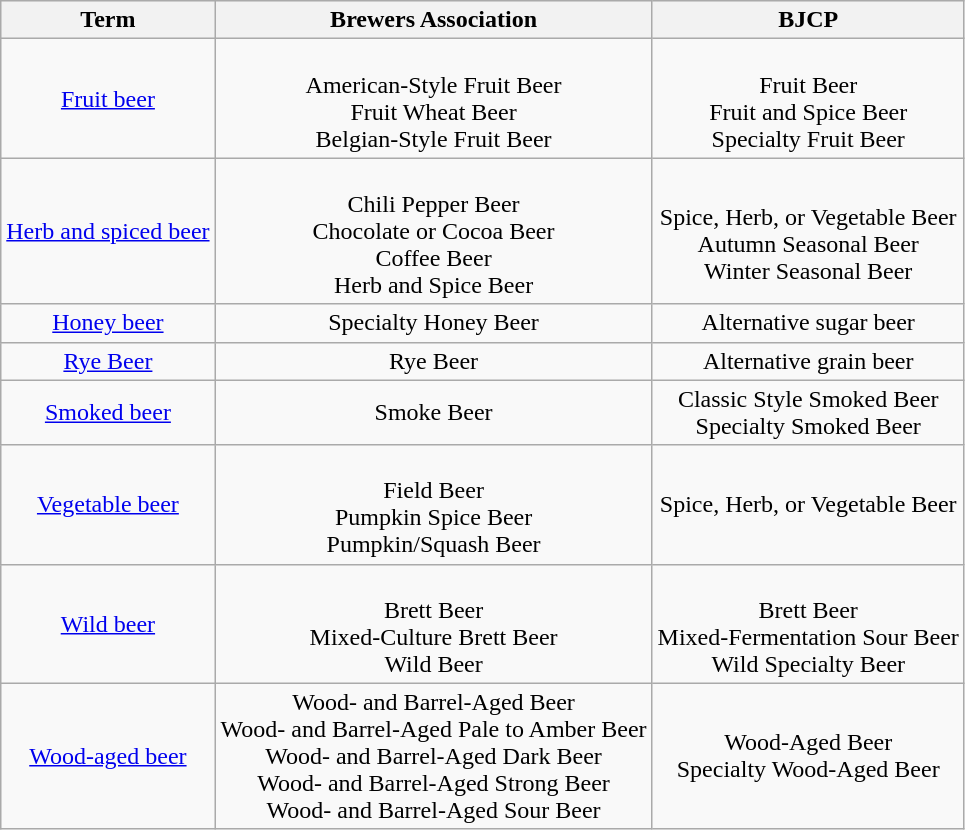<table class="wikitable sortable" style="text-align: center;">
<tr bgcolor="#efefef">
<th>Term</th>
<th>Brewers Association</th>
<th>BJCP</th>
</tr>
<tr>
<td><a href='#'>Fruit beer</a></td>
<td><br>American-Style Fruit Beer<br>
Fruit Wheat Beer<br>
Belgian-Style Fruit Beer</td>
<td><br>Fruit Beer<br>
Fruit and Spice Beer<br>
Specialty Fruit Beer</td>
</tr>
<tr>
<td><a href='#'>Herb and spiced beer</a></td>
<td><br>Chili Pepper Beer<br>
Chocolate or Cocoa Beer<br>
Coffee Beer<br>
Herb and Spice Beer</td>
<td><br>Spice, Herb, or Vegetable Beer<br>
Autumn Seasonal Beer<br>
Winter Seasonal Beer</td>
</tr>
<tr>
<td><a href='#'>Honey beer</a></td>
<td>Specialty Honey Beer</td>
<td>Alternative sugar beer</td>
</tr>
<tr>
<td><a href='#'>Rye Beer</a></td>
<td>Rye Beer</td>
<td>Alternative grain beer</td>
</tr>
<tr>
<td><a href='#'>Smoked beer</a></td>
<td>Smoke Beer</td>
<td>Classic Style Smoked Beer<br>Specialty Smoked Beer</td>
</tr>
<tr>
<td><a href='#'>Vegetable beer</a></td>
<td><br>Field Beer<br>
Pumpkin Spice Beer<br>
Pumpkin/Squash Beer</td>
<td>Spice, Herb, or Vegetable Beer</td>
</tr>
<tr>
<td><a href='#'>Wild beer</a></td>
<td><br>Brett Beer<br>
Mixed-Culture Brett Beer<br>
Wild Beer</td>
<td><br>Brett Beer<br>
Mixed-Fermentation Sour Beer<br>
Wild Specialty Beer</td>
</tr>
<tr>
<td><a href='#'>Wood-aged beer</a></td>
<td>Wood- and Barrel-Aged Beer<br>Wood- and Barrel-Aged Pale to Amber Beer<br>Wood- and Barrel-Aged Dark Beer<br>Wood- and Barrel-Aged Strong Beer<br>Wood- and Barrel-Aged Sour Beer</td>
<td>Wood-Aged Beer<br>Specialty Wood-Aged Beer</td>
</tr>
</table>
